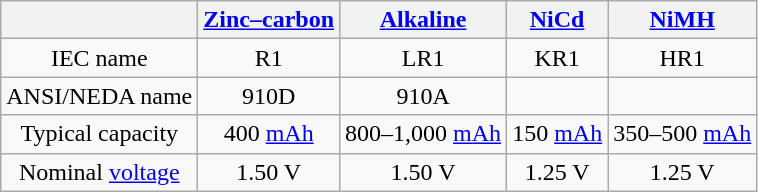<table class="wikitable" style="text-align:center;">
<tr>
<th> </th>
<th><a href='#'>Zinc–carbon</a></th>
<th><a href='#'>Alkaline</a></th>
<th><a href='#'>NiCd</a></th>
<th><a href='#'>NiMH</a></th>
</tr>
<tr>
<td>IEC name</td>
<td>R1</td>
<td>LR1</td>
<td>KR1</td>
<td>HR1</td>
</tr>
<tr>
<td>ANSI/NEDA name</td>
<td>910D</td>
<td>910A</td>
<td> </td>
<td> </td>
</tr>
<tr>
<td>Typical capacity</td>
<td>400 <a href='#'>mAh</a></td>
<td>800–1,000 <a href='#'>mAh</a></td>
<td>150 <a href='#'>mAh</a></td>
<td>350–500 <a href='#'>mAh</a></td>
</tr>
<tr>
<td>Nominal <a href='#'>voltage</a></td>
<td>1.50 V</td>
<td>1.50 V</td>
<td>1.25 V</td>
<td>1.25 V</td>
</tr>
</table>
